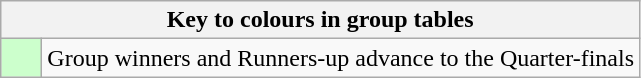<table class="wikitable" style="text-align:center">
<tr>
<th colspan=2>Key to colours in group tables</th>
</tr>
<tr>
<td bgcolor=#ccffcc style="width:20px;"></td>
<td align=left>Group winners and Runners-up advance to the Quarter-finals</td>
</tr>
</table>
